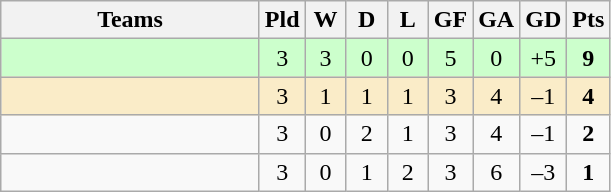<table class="wikitable" style="text-align: center;">
<tr>
<th width=165>Teams</th>
<th width=20>Pld</th>
<th width=20>W</th>
<th width=20>D</th>
<th width=20>L</th>
<th width=20>GF</th>
<th width=20>GA</th>
<th width=20>GD</th>
<th width=20>Pts</th>
</tr>
<tr align=center style="background:#ccffcc;">
<td style="text-align:left;"></td>
<td>3</td>
<td>3</td>
<td>0</td>
<td>0</td>
<td>5</td>
<td>0</td>
<td>+5</td>
<td><strong>9</strong></td>
</tr>
<tr align=center style="background:#faecc8;">
<td style="text-align:left;"></td>
<td>3</td>
<td>1</td>
<td>1</td>
<td>1</td>
<td>3</td>
<td>4</td>
<td>–1</td>
<td><strong>4</strong></td>
</tr>
<tr align=center>
<td style="text-align:left;"></td>
<td>3</td>
<td>0</td>
<td>2</td>
<td>1</td>
<td>3</td>
<td>4</td>
<td>–1</td>
<td><strong>2</strong></td>
</tr>
<tr align=center>
<td style="text-align:left;"></td>
<td>3</td>
<td>0</td>
<td>1</td>
<td>2</td>
<td>3</td>
<td>6</td>
<td>–3</td>
<td><strong>1</strong></td>
</tr>
</table>
